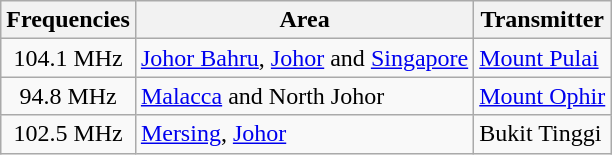<table class="wikitable">
<tr>
<th>Frequencies</th>
<th>Area</th>
<th>Transmitter</th>
</tr>
<tr>
<td style="text-align:center;">104.1 MHz</td>
<td><a href='#'>Johor Bahru</a>, <a href='#'>Johor</a> and <a href='#'>Singapore</a></td>
<td><a href='#'>Mount Pulai</a></td>
</tr>
<tr>
<td style="text-align:center;">94.8 MHz</td>
<td><a href='#'>Malacca</a> and North Johor</td>
<td><a href='#'>Mount Ophir</a></td>
</tr>
<tr>
<td style="text-align:center;">102.5 MHz</td>
<td><a href='#'>Mersing</a>, <a href='#'>Johor</a></td>
<td>Bukit Tinggi</td>
</tr>
</table>
